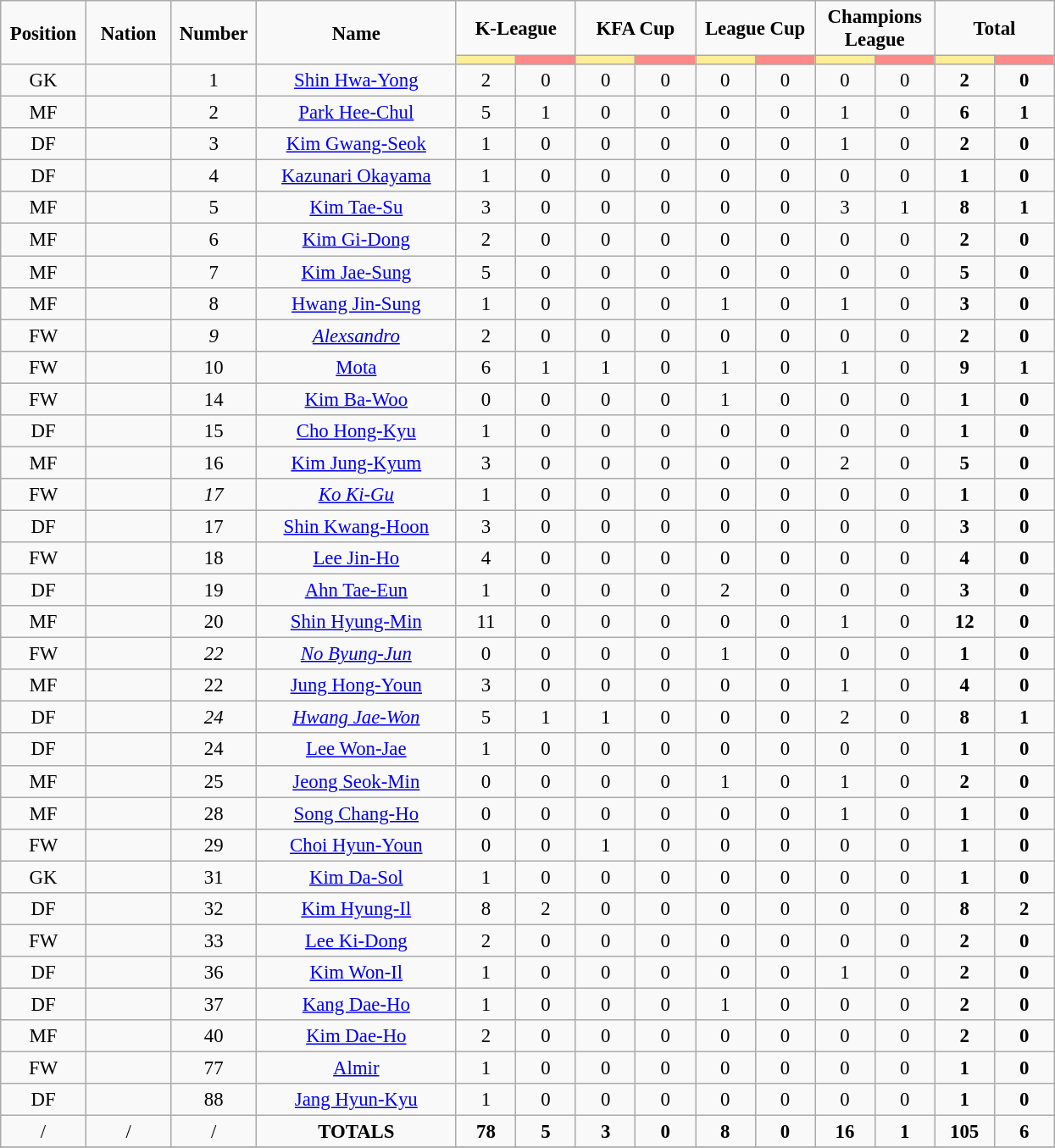<table class="wikitable" style="font-size: 95%; text-align: center;">
<tr>
<td rowspan="2" width="60" align="center"><strong>Position</strong></td>
<td rowspan="2" width="60" align="center"><strong>Nation</strong></td>
<td rowspan="2" width="60" align="center"><strong>Number</strong></td>
<td rowspan="2" width="150" align="center"><strong>Name</strong></td>
<td colspan="2" width="80" align="center"><strong>K-League</strong></td>
<td colspan="2" width="80" align="center"><strong>KFA Cup</strong></td>
<td colspan="2" width="80" align="center"><strong>League Cup</strong></td>
<td colspan="2" width="80" align="center"><strong>Champions League</strong></td>
<td colspan="2" width="80" align="center"><strong>Total</strong></td>
</tr>
<tr>
<th width="40" style="background: #FFEE99"></th>
<th width="40" style="background: #FF8888"></th>
<th width="40" style="background: #FFEE99"></th>
<th width="40" style="background: #FF8888"></th>
<th width="40" style="background: #FFEE99"></th>
<th width="40" style="background: #FF8888"></th>
<th width="40" style="background: #FFEE99"></th>
<th width="40" style="background: #FF8888"></th>
<th width="40" style="background: #FFEE99"></th>
<th width="40" style="background: #FF8888"></th>
</tr>
<tr>
<td>GK</td>
<td></td>
<td>1</td>
<td><a href='#'>Shin Hwa-Yong</a></td>
<td>2</td>
<td>0</td>
<td>0</td>
<td>0</td>
<td>0</td>
<td>0</td>
<td>0</td>
<td>0</td>
<td><strong>2</strong></td>
<td><strong>0</strong></td>
</tr>
<tr>
<td>MF</td>
<td></td>
<td>2</td>
<td><a href='#'>Park Hee-Chul</a></td>
<td>5</td>
<td>1</td>
<td>0</td>
<td>0</td>
<td>0</td>
<td>0</td>
<td>1</td>
<td>0</td>
<td><strong>6</strong></td>
<td><strong>1</strong></td>
</tr>
<tr>
<td>DF</td>
<td></td>
<td>3</td>
<td><a href='#'>Kim Gwang-Seok</a></td>
<td>1</td>
<td>0</td>
<td>0</td>
<td>0</td>
<td>0</td>
<td>0</td>
<td>1</td>
<td>0</td>
<td><strong>2</strong></td>
<td><strong>0</strong></td>
</tr>
<tr>
<td>DF</td>
<td></td>
<td>4</td>
<td><a href='#'>Kazunari Okayama</a></td>
<td>1</td>
<td>0</td>
<td>0</td>
<td>0</td>
<td>0</td>
<td>0</td>
<td>0</td>
<td>0</td>
<td><strong>1</strong></td>
<td><strong>0</strong></td>
</tr>
<tr>
<td>MF</td>
<td></td>
<td>5</td>
<td><a href='#'>Kim Tae-Su</a></td>
<td>3</td>
<td>0</td>
<td>0</td>
<td>0</td>
<td>0</td>
<td>0</td>
<td>3</td>
<td>1</td>
<td><strong>8</strong></td>
<td><strong>1</strong></td>
</tr>
<tr>
<td>MF</td>
<td></td>
<td>6</td>
<td><a href='#'>Kim Gi-Dong</a></td>
<td>2</td>
<td>0</td>
<td>0</td>
<td>0</td>
<td>0</td>
<td>0</td>
<td>0</td>
<td>0</td>
<td><strong>2</strong></td>
<td><strong>0</strong></td>
</tr>
<tr>
<td>MF</td>
<td></td>
<td>7</td>
<td><a href='#'>Kim Jae-Sung</a></td>
<td>5</td>
<td>0</td>
<td>0</td>
<td>0</td>
<td>0</td>
<td>0</td>
<td>0</td>
<td>0</td>
<td><strong>5</strong></td>
<td><strong>0</strong></td>
</tr>
<tr>
<td>MF</td>
<td></td>
<td>8</td>
<td><a href='#'>Hwang Jin-Sung</a></td>
<td>1</td>
<td>0</td>
<td>0</td>
<td>0</td>
<td>1</td>
<td>0</td>
<td>1</td>
<td>0</td>
<td><strong>3</strong></td>
<td><strong>0</strong></td>
</tr>
<tr>
<td>FW</td>
<td></td>
<td><em>9</em></td>
<td><em><a href='#'>Alexsandro</a></em></td>
<td>2</td>
<td>0</td>
<td>0</td>
<td>0</td>
<td>0</td>
<td>0</td>
<td>0</td>
<td>0</td>
<td><strong>2</strong></td>
<td><strong>0</strong></td>
</tr>
<tr>
<td>FW</td>
<td></td>
<td>10</td>
<td><a href='#'>Mota</a></td>
<td>6</td>
<td>1</td>
<td>1</td>
<td>0</td>
<td>1</td>
<td>0</td>
<td>1</td>
<td>0</td>
<td><strong>9</strong></td>
<td><strong>1</strong></td>
</tr>
<tr>
<td>FW</td>
<td></td>
<td>14</td>
<td><a href='#'>Kim Ba-Woo</a></td>
<td>0</td>
<td>0</td>
<td>0</td>
<td>0</td>
<td>1</td>
<td>0</td>
<td>0</td>
<td>0</td>
<td><strong>1</strong></td>
<td><strong>0</strong></td>
</tr>
<tr>
<td>DF</td>
<td></td>
<td>15</td>
<td><a href='#'>Cho Hong-Kyu</a></td>
<td>1</td>
<td>0</td>
<td>0</td>
<td>0</td>
<td>0</td>
<td>0</td>
<td>0</td>
<td>0</td>
<td><strong>1</strong></td>
<td><strong>0</strong></td>
</tr>
<tr>
<td>MF</td>
<td></td>
<td>16</td>
<td><a href='#'>Kim Jung-Kyum</a></td>
<td>3</td>
<td>0</td>
<td>0</td>
<td>0</td>
<td>0</td>
<td>0</td>
<td>2</td>
<td>0</td>
<td><strong>5</strong></td>
<td><strong>0</strong></td>
</tr>
<tr>
<td>FW</td>
<td></td>
<td><em>17</em></td>
<td><em><a href='#'>Ko Ki-Gu</a></em></td>
<td>1</td>
<td>0</td>
<td>0</td>
<td>0</td>
<td>0</td>
<td>0</td>
<td>0</td>
<td>0</td>
<td><strong>1</strong></td>
<td><strong>0</strong></td>
</tr>
<tr>
<td>DF</td>
<td></td>
<td>17</td>
<td><a href='#'>Shin Kwang-Hoon</a></td>
<td>3</td>
<td>0</td>
<td>0</td>
<td>0</td>
<td>0</td>
<td>0</td>
<td>0</td>
<td>0</td>
<td><strong>3</strong></td>
<td><strong>0</strong></td>
</tr>
<tr>
<td>FW</td>
<td></td>
<td>18</td>
<td><a href='#'>Lee Jin-Ho</a></td>
<td>4</td>
<td>0</td>
<td>0</td>
<td>0</td>
<td>0</td>
<td>0</td>
<td>0</td>
<td>0</td>
<td><strong>4</strong></td>
<td><strong>0</strong></td>
</tr>
<tr>
<td>DF</td>
<td></td>
<td>19</td>
<td><a href='#'>Ahn Tae-Eun</a></td>
<td>1</td>
<td>0</td>
<td>0</td>
<td>0</td>
<td>2</td>
<td>0</td>
<td>0</td>
<td>0</td>
<td><strong>3</strong></td>
<td><strong>0</strong></td>
</tr>
<tr>
<td>MF</td>
<td></td>
<td>20</td>
<td><a href='#'>Shin Hyung-Min</a></td>
<td>11</td>
<td>0</td>
<td>0</td>
<td>0</td>
<td>0</td>
<td>0</td>
<td>1</td>
<td>0</td>
<td><strong>12</strong></td>
<td><strong>0</strong></td>
</tr>
<tr>
<td>FW</td>
<td></td>
<td><em>22</em></td>
<td><em><a href='#'>No Byung-Jun</a></em></td>
<td>0</td>
<td>0</td>
<td>0</td>
<td>0</td>
<td>1</td>
<td>0</td>
<td>0</td>
<td>0</td>
<td><strong>1</strong></td>
<td><strong>0</strong></td>
</tr>
<tr>
<td>MF</td>
<td></td>
<td>22</td>
<td><a href='#'>Jung Hong-Youn</a></td>
<td>3</td>
<td>0</td>
<td>0</td>
<td>0</td>
<td>0</td>
<td>0</td>
<td>1</td>
<td>0</td>
<td><strong>4</strong></td>
<td><strong>0</strong></td>
</tr>
<tr>
<td>DF</td>
<td></td>
<td><em>24</em></td>
<td><em><a href='#'>Hwang Jae-Won</a></em></td>
<td>5</td>
<td>1</td>
<td>1</td>
<td>0</td>
<td>0</td>
<td>0</td>
<td>2</td>
<td>0</td>
<td><strong>8</strong></td>
<td><strong>1</strong></td>
</tr>
<tr>
<td>DF</td>
<td></td>
<td>24</td>
<td><a href='#'>Lee Won-Jae</a></td>
<td>1</td>
<td>0</td>
<td>0</td>
<td>0</td>
<td>0</td>
<td>0</td>
<td>0</td>
<td>0</td>
<td><strong>1</strong></td>
<td><strong>0</strong></td>
</tr>
<tr>
<td>MF</td>
<td></td>
<td>25</td>
<td><a href='#'>Jeong Seok-Min</a></td>
<td>0</td>
<td>0</td>
<td>0</td>
<td>0</td>
<td>1</td>
<td>0</td>
<td>1</td>
<td>0</td>
<td><strong>2</strong></td>
<td><strong>0</strong></td>
</tr>
<tr>
<td>MF</td>
<td></td>
<td>28</td>
<td><a href='#'>Song Chang-Ho</a></td>
<td>0</td>
<td>0</td>
<td>0</td>
<td>0</td>
<td>0</td>
<td>0</td>
<td>1</td>
<td>0</td>
<td><strong>1</strong></td>
<td><strong>0</strong></td>
</tr>
<tr>
<td>FW</td>
<td></td>
<td>29</td>
<td><a href='#'>Choi Hyun-Youn</a></td>
<td>0</td>
<td>0</td>
<td>1</td>
<td>0</td>
<td>0</td>
<td>0</td>
<td>0</td>
<td>0</td>
<td><strong>1</strong></td>
<td><strong>0</strong></td>
</tr>
<tr>
<td>GK</td>
<td></td>
<td>31</td>
<td><a href='#'>Kim Da-Sol</a></td>
<td>1</td>
<td>0</td>
<td>0</td>
<td>0</td>
<td>0</td>
<td>0</td>
<td>0</td>
<td>0</td>
<td><strong>1</strong></td>
<td><strong>0</strong></td>
</tr>
<tr>
<td>DF</td>
<td></td>
<td>32</td>
<td><a href='#'>Kim Hyung-Il</a></td>
<td>8</td>
<td>2</td>
<td>0</td>
<td>0</td>
<td>0</td>
<td>0</td>
<td>0</td>
<td>0</td>
<td><strong>8</strong></td>
<td><strong>2</strong></td>
</tr>
<tr>
<td>FW</td>
<td></td>
<td>33</td>
<td><a href='#'>Lee Ki-Dong</a></td>
<td>2</td>
<td>0</td>
<td>0</td>
<td>0</td>
<td>0</td>
<td>0</td>
<td>0</td>
<td>0</td>
<td><strong>2</strong></td>
<td><strong>0</strong></td>
</tr>
<tr>
<td>DF</td>
<td></td>
<td>36</td>
<td><a href='#'>Kim Won-Il</a></td>
<td>1</td>
<td>0</td>
<td>0</td>
<td>0</td>
<td>0</td>
<td>0</td>
<td>1</td>
<td>0</td>
<td><strong>2</strong></td>
<td><strong>0</strong></td>
</tr>
<tr>
<td>DF</td>
<td></td>
<td>37</td>
<td><a href='#'>Kang Dae-Ho</a></td>
<td>1</td>
<td>0</td>
<td>0</td>
<td>0</td>
<td>1</td>
<td>0</td>
<td>0</td>
<td>0</td>
<td><strong>2</strong></td>
<td><strong>0</strong></td>
</tr>
<tr>
<td>MF</td>
<td></td>
<td>40</td>
<td><a href='#'>Kim Dae-Ho</a></td>
<td>2</td>
<td>0</td>
<td>0</td>
<td>0</td>
<td>0</td>
<td>0</td>
<td>0</td>
<td>0</td>
<td><strong>2</strong></td>
<td><strong>0</strong></td>
</tr>
<tr>
<td>FW</td>
<td></td>
<td>77</td>
<td><a href='#'>Almir</a></td>
<td>1</td>
<td>0</td>
<td>0</td>
<td>0</td>
<td>0</td>
<td>0</td>
<td>0</td>
<td>0</td>
<td><strong>1</strong></td>
<td><strong>0</strong></td>
</tr>
<tr>
<td>DF</td>
<td></td>
<td>88</td>
<td><a href='#'>Jang Hyun-Kyu</a></td>
<td>1</td>
<td>0</td>
<td>0</td>
<td>0</td>
<td>0</td>
<td>0</td>
<td>0</td>
<td>0</td>
<td><strong>1</strong></td>
<td><strong>0</strong></td>
</tr>
<tr>
<td>/</td>
<td>/</td>
<td>/</td>
<td><strong>TOTALS</strong></td>
<td><strong>78</strong></td>
<td><strong>5</strong></td>
<td><strong>3</strong></td>
<td><strong>0</strong></td>
<td><strong>8</strong></td>
<td><strong>0</strong></td>
<td><strong>16</strong></td>
<td><strong>1</strong></td>
<td><strong>105</strong></td>
<td><strong>6</strong></td>
</tr>
<tr>
</tr>
</table>
